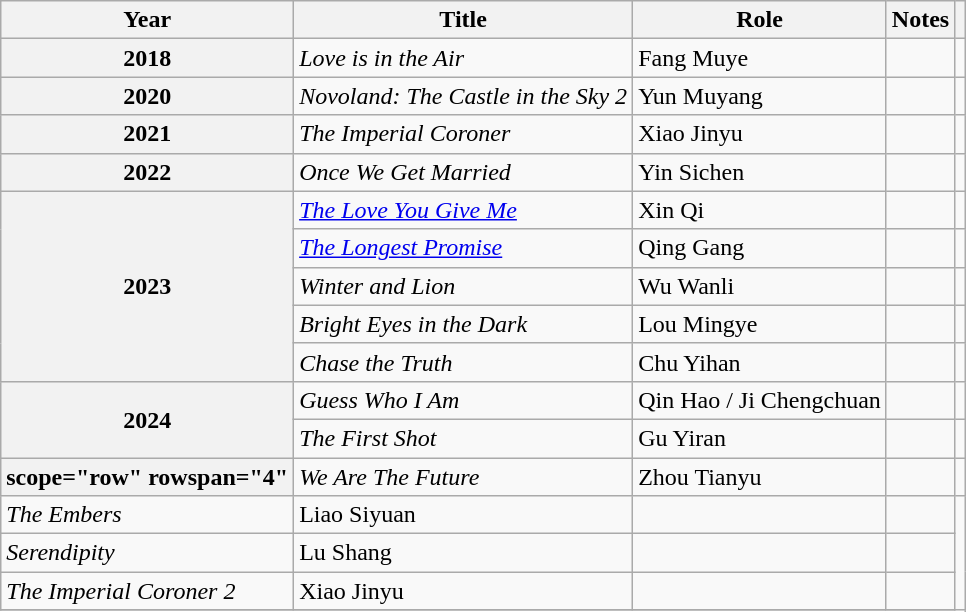<table class="wikitable sortable plainrowheaders">
<tr>
<th scope="col">Year</th>
<th scope="col">Title</th>
<th scope="col">Role</th>
<th scope="col">Notes</th>
<th scope="col" class="unsortable"></th>
</tr>
<tr>
<th scope="row">2018</th>
<td><em>Love is in the Air</em></td>
<td>Fang Muye</td>
<td></td>
<td style="text-align:center"></td>
</tr>
<tr>
<th scope="row">2020</th>
<td><em>Novoland: The Castle in the Sky 2</em></td>
<td>Yun Muyang</td>
<td></td>
<td style="text-align:center"></td>
</tr>
<tr>
<th scope="row">2021</th>
<td><em>The Imperial Coroner</em></td>
<td>Xiao Jinyu</td>
<td></td>
<td style="text-align:center"></td>
</tr>
<tr>
<th scope="row">2022</th>
<td><em>Once We Get Married</em></td>
<td>Yin Sichen</td>
<td></td>
<td style="text-align:center"></td>
</tr>
<tr>
<th scope="row" rowspan="5">2023</th>
<td><em><a href='#'>The Love You Give Me</a></em></td>
<td>Xin Qi</td>
<td></td>
<td style="text-align:center"></td>
</tr>
<tr>
<td><em><a href='#'>The Longest Promise</a></em></td>
<td>Qing Gang</td>
<td></td>
<td style="text-align:center"></td>
</tr>
<tr>
<td><em>Winter and Lion</em></td>
<td>Wu Wanli</td>
<td></td>
<td style="text-align:center"></td>
</tr>
<tr>
<td><em>Bright Eyes in the Dark</em></td>
<td>Lou Mingye</td>
<td></td>
<td style="text-align:center"></td>
</tr>
<tr>
<td><em>Chase the Truth</em></td>
<td>Chu Yihan</td>
<td></td>
<td style="text-align:center"></td>
</tr>
<tr>
<th scope="row" rowspan="2">2024</th>
<td><em>Guess Who I Am</em></td>
<td>Qin Hao / Ji Chengchuan</td>
<td></td>
<td style="text-align:center"></td>
</tr>
<tr>
<td><em>The First Shot</em></td>
<td>Gu Yiran</td>
<td></td>
<td style="text-align:center"></td>
</tr>
<tr>
<th>scope="row" rowspan="4" </th>
<td><em>We Are The Future</em></td>
<td>Zhou Tianyu</td>
<td></td>
<td style="text-align:center"></td>
</tr>
<tr>
<td><em>The Embers</em></td>
<td>Liao Siyuan</td>
<td></td>
<td style="text-align:center"></td>
</tr>
<tr>
<td><em>Serendipity</em></td>
<td>Lu Shang</td>
<td></td>
<td style="text-align:center"></td>
</tr>
<tr>
<td><em>The Imperial Coroner 2</em></td>
<td>Xiao Jinyu</td>
<td></td>
<td style="text-align:center"></td>
</tr>
<tr>
</tr>
</table>
